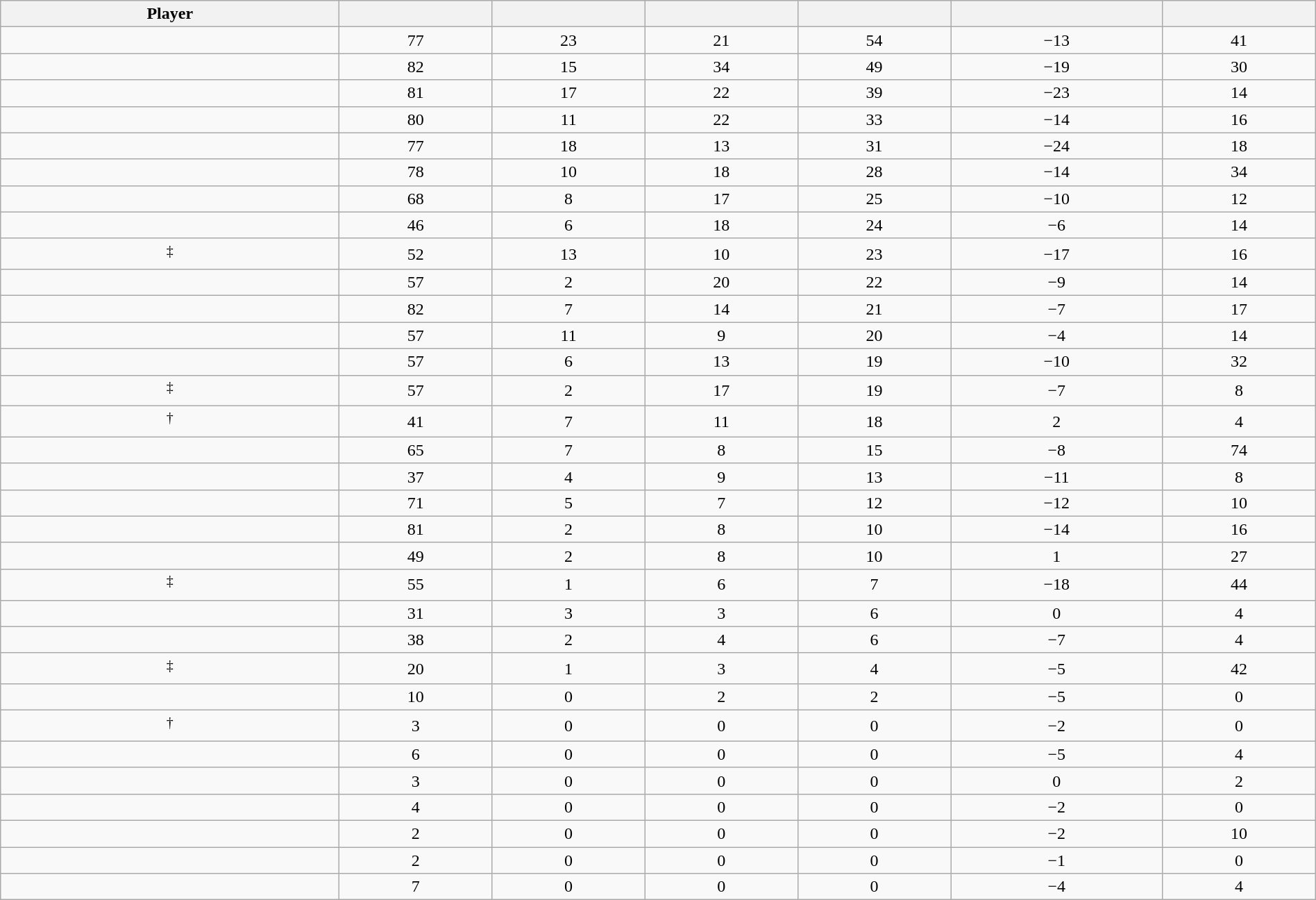<table class="wikitable sortable" style="width:100%; text-align:center;">
<tr>
<th>Player</th>
<th></th>
<th></th>
<th></th>
<th></th>
<th data-sort-type="number"></th>
<th></th>
</tr>
<tr>
<td></td>
<td>77</td>
<td>23</td>
<td>21</td>
<td>54</td>
<td>−13</td>
<td>41</td>
</tr>
<tr>
<td></td>
<td>82</td>
<td>15</td>
<td>34</td>
<td>49</td>
<td>−19</td>
<td>30</td>
</tr>
<tr>
<td></td>
<td>81</td>
<td>17</td>
<td>22</td>
<td>39</td>
<td>−23</td>
<td>14</td>
</tr>
<tr>
<td></td>
<td>80</td>
<td>11</td>
<td>22</td>
<td>33</td>
<td>−14</td>
<td>16</td>
</tr>
<tr>
<td></td>
<td>77</td>
<td>18</td>
<td>13</td>
<td>31</td>
<td>−24</td>
<td>18</td>
</tr>
<tr>
<td></td>
<td>78</td>
<td>10</td>
<td>18</td>
<td>28</td>
<td>−14</td>
<td>34</td>
</tr>
<tr>
<td></td>
<td>68</td>
<td>8</td>
<td>17</td>
<td>25</td>
<td>−10</td>
<td>12</td>
</tr>
<tr>
<td></td>
<td>46</td>
<td>6</td>
<td>18</td>
<td>24</td>
<td>−6</td>
<td>14</td>
</tr>
<tr>
<td><sup>‡</sup></td>
<td>52</td>
<td>13</td>
<td>10</td>
<td>23</td>
<td>−17</td>
<td>16</td>
</tr>
<tr>
<td></td>
<td>57</td>
<td>2</td>
<td>20</td>
<td>22</td>
<td>−9</td>
<td>14</td>
</tr>
<tr>
<td></td>
<td>82</td>
<td>7</td>
<td>14</td>
<td>21</td>
<td>−7</td>
<td>17</td>
</tr>
<tr>
<td></td>
<td>57</td>
<td>11</td>
<td>9</td>
<td>20</td>
<td>−4</td>
<td>14</td>
</tr>
<tr>
<td></td>
<td>57</td>
<td>6</td>
<td>13</td>
<td>19</td>
<td>−10</td>
<td>32</td>
</tr>
<tr>
<td><sup>‡</sup></td>
<td>57</td>
<td>2</td>
<td>17</td>
<td>19</td>
<td>−7</td>
<td>8</td>
</tr>
<tr>
<td><sup>†</sup></td>
<td>41</td>
<td>7</td>
<td>11</td>
<td>18</td>
<td>2</td>
<td>4</td>
</tr>
<tr>
<td></td>
<td>65</td>
<td>7</td>
<td>8</td>
<td>15</td>
<td>−8</td>
<td>74</td>
</tr>
<tr>
<td></td>
<td>37</td>
<td>4</td>
<td>9</td>
<td>13</td>
<td>−11</td>
<td>8</td>
</tr>
<tr>
<td></td>
<td>71</td>
<td>5</td>
<td>7</td>
<td>12</td>
<td>−12</td>
<td>10</td>
</tr>
<tr>
<td></td>
<td>81</td>
<td>2</td>
<td>8</td>
<td>10</td>
<td>−14</td>
<td>16</td>
</tr>
<tr>
<td></td>
<td>49</td>
<td>2</td>
<td>8</td>
<td>10</td>
<td>1</td>
<td>27</td>
</tr>
<tr>
<td><sup>‡</sup></td>
<td>55</td>
<td>1</td>
<td>6</td>
<td>7</td>
<td>−18</td>
<td>44</td>
</tr>
<tr>
<td></td>
<td>31</td>
<td>3</td>
<td>3</td>
<td>6</td>
<td>0</td>
<td>4</td>
</tr>
<tr>
<td></td>
<td>38</td>
<td>2</td>
<td>4</td>
<td>6</td>
<td>−7</td>
<td>4</td>
</tr>
<tr>
<td><sup>‡</sup></td>
<td>20</td>
<td>1</td>
<td>3</td>
<td>4</td>
<td>−5</td>
<td>42</td>
</tr>
<tr>
<td></td>
<td>10</td>
<td>0</td>
<td>2</td>
<td>2</td>
<td>−5</td>
<td>0</td>
</tr>
<tr>
<td><sup>†</sup></td>
<td>3</td>
<td>0</td>
<td>0</td>
<td>0</td>
<td>−2</td>
<td>0</td>
</tr>
<tr>
<td></td>
<td>6</td>
<td>0</td>
<td>0</td>
<td>0</td>
<td>−5</td>
<td>4</td>
</tr>
<tr>
<td></td>
<td>3</td>
<td>0</td>
<td>0</td>
<td>0</td>
<td>0</td>
<td>2</td>
</tr>
<tr>
<td></td>
<td>4</td>
<td>0</td>
<td>0</td>
<td>0</td>
<td>−2</td>
<td>0</td>
</tr>
<tr>
<td></td>
<td>2</td>
<td>0</td>
<td>0</td>
<td>0</td>
<td>−2</td>
<td>10</td>
</tr>
<tr>
<td></td>
<td>2</td>
<td>0</td>
<td>0</td>
<td>0</td>
<td>−1</td>
<td>0</td>
</tr>
<tr>
<td></td>
<td>7</td>
<td>0</td>
<td>0</td>
<td>0</td>
<td>−4</td>
<td>4</td>
</tr>
</table>
